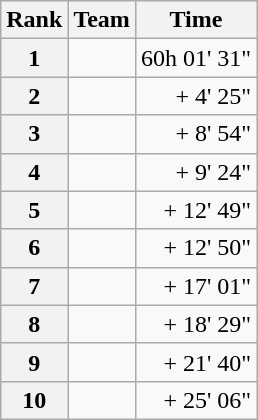<table class="wikitable">
<tr>
<th scope="col">Rank</th>
<th scope="col">Team</th>
<th scope="col">Time</th>
</tr>
<tr>
<th scope="row">1</th>
<td> </td>
<td align="right">60h 01' 31"</td>
</tr>
<tr>
<th scope="row">2</th>
<td> </td>
<td align="right">+ 4' 25"</td>
</tr>
<tr>
<th scope="row">3</th>
<td> </td>
<td align="right">+ 8' 54"</td>
</tr>
<tr>
<th scope="row">4</th>
<td> </td>
<td align="right">+ 9' 24"</td>
</tr>
<tr>
<th scope="row">5</th>
<td> </td>
<td align="right">+ 12' 49"</td>
</tr>
<tr>
<th scope="row">6</th>
<td> </td>
<td align="right">+ 12' 50"</td>
</tr>
<tr>
<th scope="row">7</th>
<td> </td>
<td align="right">+ 17' 01"</td>
</tr>
<tr>
<th scope="row">8</th>
<td> </td>
<td align="right">+ 18' 29"</td>
</tr>
<tr>
<th scope="row">9</th>
<td> </td>
<td align="right">+ 21' 40"</td>
</tr>
<tr>
<th scope="row">10</th>
<td> </td>
<td align="right">+ 25' 06"</td>
</tr>
</table>
